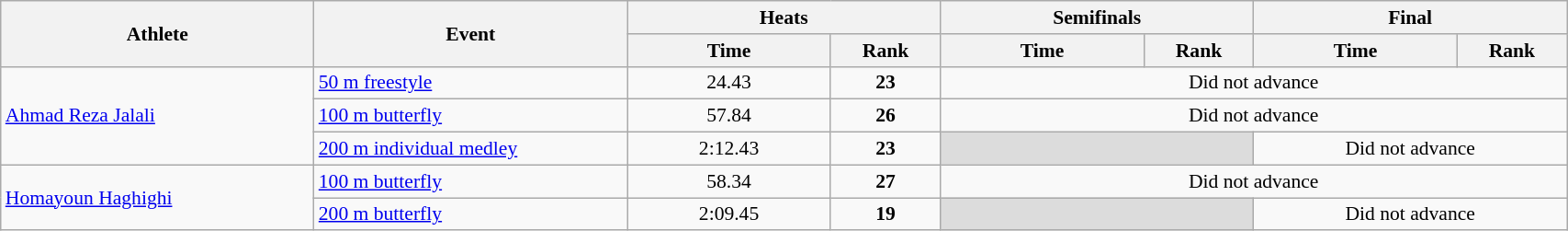<table class="wikitable" width="90%" style="text-align:center; font-size:90%">
<tr>
<th rowspan="2" width="20%">Athlete</th>
<th rowspan="2" width="20%">Event</th>
<th colspan="2" width="20%">Heats</th>
<th colspan="2" width="20%">Semifinals</th>
<th colspan="2" width="20%">Final</th>
</tr>
<tr>
<th width="13%">Time</th>
<th>Rank</th>
<th width="13%">Time</th>
<th>Rank</th>
<th width="13%">Time</th>
<th>Rank</th>
</tr>
<tr>
<td rowspan=3 align="left"><a href='#'>Ahmad Reza Jalali</a></td>
<td align="left"><a href='#'>50 m freestyle</a></td>
<td>24.43</td>
<td><strong>23</strong></td>
<td colspan=4 align=center>Did not advance</td>
</tr>
<tr>
<td align="left"><a href='#'>100 m butterfly</a></td>
<td>57.84</td>
<td><strong>26</strong></td>
<td colspan=4 align=center>Did not advance</td>
</tr>
<tr>
<td align="left"><a href='#'>200 m individual medley</a></td>
<td>2:12.43</td>
<td><strong>23</strong></td>
<td colspan=2 bgcolor=#DCDCDC></td>
<td colspan=2 align=center>Did not advance</td>
</tr>
<tr>
<td rowspan=2 align="left"><a href='#'>Homayoun Haghighi</a></td>
<td align="left"><a href='#'>100 m butterfly</a></td>
<td>58.34</td>
<td><strong>27</strong></td>
<td colspan=4 align=center>Did not advance</td>
</tr>
<tr>
<td align="left"><a href='#'>200 m butterfly</a></td>
<td>2:09.45</td>
<td><strong>19</strong></td>
<td colspan=2 bgcolor=#DCDCDC></td>
<td colspan=2 align=center>Did not advance</td>
</tr>
</table>
